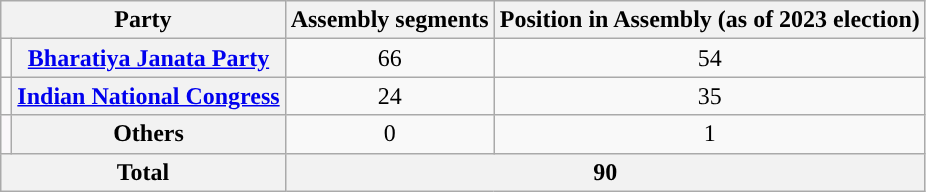<table class="wikitable" style="text-align:center">
<tr>
<th colspan=2>Party</th>
<th>Assembly segments</th>
<th>Position in Assembly (as of 2023 election)</th>
</tr>
<tr>
<td></td>
<th><a href='#'>Bharatiya Janata Party</a></th>
<td>66</td>
<td>54</td>
</tr>
<tr>
<td></td>
<th><a href='#'>Indian National Congress</a></th>
<td>24</td>
<td>35</td>
</tr>
<tr>
<td bgcolor=#faf8fa></td>
<th>Others</th>
<td>0</td>
<td>1</td>
</tr>
<tr>
<th colspan=2>Total</th>
<th colspan=2>90</th>
</tr>
</table>
